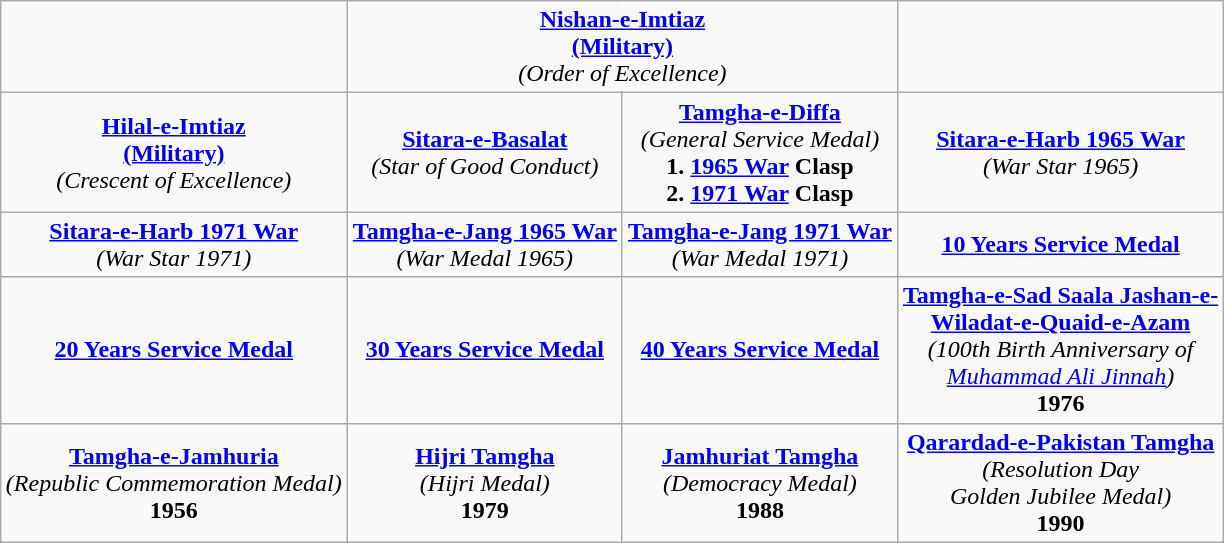<table class="wikitable" style="margin:1em auto; text-align:center;">
<tr>
<td></td>
<td colspan="2"><strong><a href='#'>Nishan-e-Imtiaz</a></strong><br><strong><a href='#'>(Military)</a></strong><br><em>(Order of Excellence)</em></td>
<td></td>
</tr>
<tr>
<td><a href='#'><strong>Hilal-e-Imtiaz</strong></a><br><strong><a href='#'>(Military)</a></strong><br><em>(Crescent of Excellence)</em></td>
<td><strong><a href='#'>Sitara-e-Basalat</a></strong><br><em>(Star of Good Conduct)</em></td>
<td><strong><a href='#'>Tamgha-e-Diffa</a></strong><br><em>(General Service Medal)</em><br><strong>1. <a href='#'>1965 War</a> Clasp</strong><br><strong>2. <a href='#'>1971 War</a> Clasp</strong></td>
<td><strong><a href='#'>Sitara-e-Harb 1965 War</a></strong><br><em>(War Star 1965)</em></td>
</tr>
<tr>
<td><strong><a href='#'>Sitara-e-Harb 1971 War</a></strong><br><em>(War Star 1971)</em></td>
<td><strong><a href='#'>Tamgha-e-Jang 1965 War</a></strong><br><em>(War Medal 1965)</em></td>
<td><strong><a href='#'>Tamgha-e-Jang 1971 War</a></strong><br><em>(War Medal 1971)</em></td>
<td><strong><a href='#'>10 Years Service Medal</a></strong></td>
</tr>
<tr>
<td><strong><a href='#'>20 Years Service Medal</a></strong></td>
<td><strong><a href='#'>30 Years Service Medal</a></strong></td>
<td><strong><a href='#'>40 Years Service Medal</a></strong></td>
<td><strong><a href='#'>Tamgha-e-Sad Saala Jashan-e-</a></strong><br><strong><a href='#'>Wiladat-e-Quaid-e-Azam</a></strong><br><em>(100th Birth Anniversary of</em><br><em><a href='#'>Muhammad Ali Jinnah</a>)</em><br><strong>1976</strong></td>
</tr>
<tr>
<td><strong><a href='#'>Tamgha-e-Jamhuria</a></strong><br><em>(Republic Commemoration Medal)</em><br><strong>1956</strong></td>
<td><strong><a href='#'>Hijri Tamgha</a></strong><br><em>(Hijri Medal)</em><br><strong>1979</strong></td>
<td><strong><a href='#'>Jamhuriat Tamgha</a></strong><br><em>(Democracy Medal)</em><br><strong>1988</strong></td>
<td><strong><a href='#'>Qarardad-e-Pakistan Tamgha</a></strong><br><em>(Resolution Day</em><br><em>Golden Jubilee Medal)</em><br><strong>1990</strong></td>
</tr>
</table>
